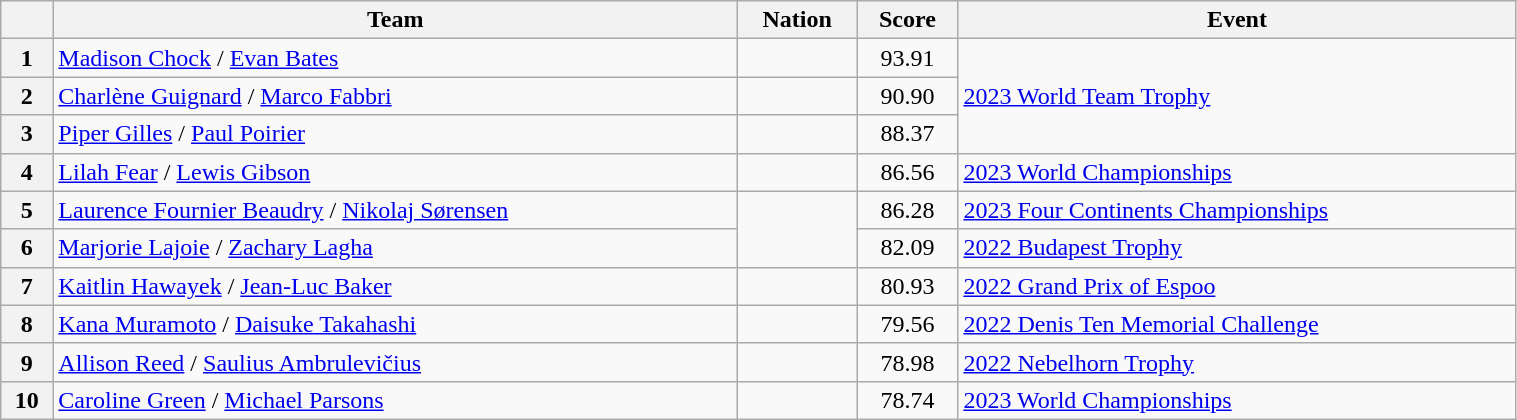<table class="wikitable sortable" style="text-align:left; width:80%">
<tr>
<th scope="col"></th>
<th scope="col">Team</th>
<th scope="col">Nation</th>
<th scope="col">Score</th>
<th scope="col">Event</th>
</tr>
<tr>
<th scope="row">1</th>
<td><a href='#'>Madison Chock</a> / <a href='#'>Evan Bates</a></td>
<td></td>
<td style="text-align:center;">93.91</td>
<td rowspan="3"><a href='#'>2023 World Team Trophy</a></td>
</tr>
<tr>
<th scope="row">2</th>
<td><a href='#'>Charlène Guignard</a> / <a href='#'>Marco Fabbri</a></td>
<td></td>
<td style="text-align:center;">90.90</td>
</tr>
<tr>
<th scope="row">3</th>
<td><a href='#'>Piper Gilles</a> / <a href='#'>Paul Poirier</a></td>
<td></td>
<td style="text-align:center;">88.37</td>
</tr>
<tr>
<th scope="row">4</th>
<td><a href='#'>Lilah Fear</a> / <a href='#'>Lewis Gibson</a></td>
<td></td>
<td style="text-align:center;">86.56</td>
<td><a href='#'>2023 World Championships</a></td>
</tr>
<tr>
<th scope="row">5</th>
<td><a href='#'>Laurence Fournier Beaudry</a> / <a href='#'>Nikolaj Sørensen</a></td>
<td rowspan="2"></td>
<td style="text-align:center;">86.28</td>
<td><a href='#'>2023 Four Continents Championships</a></td>
</tr>
<tr>
<th scope="row">6</th>
<td><a href='#'>Marjorie Lajoie</a> / <a href='#'>Zachary Lagha</a></td>
<td style="text-align:center;">82.09</td>
<td><a href='#'>2022 Budapest Trophy</a></td>
</tr>
<tr>
<th scope="row">7</th>
<td><a href='#'>Kaitlin Hawayek</a> / <a href='#'>Jean-Luc Baker</a></td>
<td></td>
<td style="text-align:center;">80.93</td>
<td><a href='#'>2022 Grand Prix of Espoo</a></td>
</tr>
<tr>
<th scope="row">8</th>
<td><a href='#'>Kana Muramoto</a> / <a href='#'>Daisuke Takahashi</a></td>
<td></td>
<td style="text-align:center;">79.56</td>
<td><a href='#'>2022 Denis Ten Memorial Challenge</a></td>
</tr>
<tr>
<th scope="row">9</th>
<td><a href='#'>Allison Reed</a> / <a href='#'>Saulius Ambrulevičius</a></td>
<td></td>
<td style="text-align:center;">78.98</td>
<td><a href='#'>2022 Nebelhorn Trophy</a></td>
</tr>
<tr>
<th scope="row">10</th>
<td><a href='#'>Caroline Green</a> / <a href='#'>Michael Parsons</a></td>
<td></td>
<td style="text-align:center;">78.74</td>
<td><a href='#'>2023 World Championships</a></td>
</tr>
</table>
